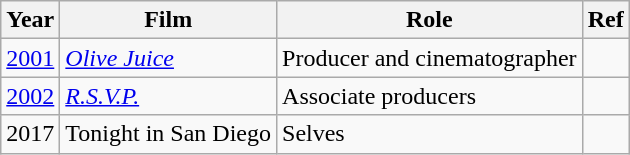<table class="wikitable">
<tr>
<th>Year</th>
<th>Film</th>
<th>Role</th>
<th>Ref</th>
</tr>
<tr>
<td><a href='#'>2001</a></td>
<td><em><a href='#'>Olive Juice</a></em></td>
<td>Producer and cinematographer</td>
<td></td>
</tr>
<tr>
<td><a href='#'>2002</a></td>
<td><em><a href='#'>R.S.V.P.</a></em></td>
<td>Associate producers</td>
<td></td>
</tr>
<tr>
<td>2017</td>
<td>Tonight in San Diego</td>
<td>Selves</td>
<td></td>
</tr>
</table>
